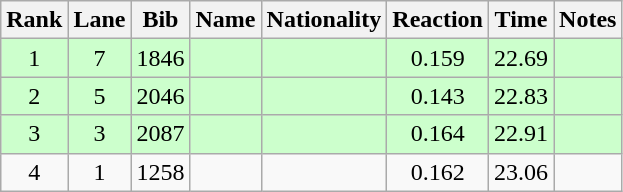<table class="wikitable sortable" style="text-align:center">
<tr>
<th>Rank</th>
<th>Lane</th>
<th>Bib</th>
<th>Name</th>
<th>Nationality</th>
<th>Reaction</th>
<th>Time</th>
<th>Notes</th>
</tr>
<tr bgcolor=ccffcc>
<td>1</td>
<td>7</td>
<td>1846</td>
<td align=left></td>
<td align=left></td>
<td>0.159</td>
<td>22.69</td>
<td><strong></strong></td>
</tr>
<tr bgcolor=ccffcc>
<td>2</td>
<td>5</td>
<td>2046</td>
<td align=left></td>
<td align=left></td>
<td>0.143</td>
<td>22.83</td>
<td><strong></strong></td>
</tr>
<tr bgcolor=ccffcc>
<td>3</td>
<td>3</td>
<td>2087</td>
<td align=left></td>
<td align=left></td>
<td>0.164</td>
<td>22.91</td>
<td><strong></strong></td>
</tr>
<tr>
<td>4</td>
<td>1</td>
<td>1258</td>
<td align=left></td>
<td align=left></td>
<td>0.162</td>
<td>23.06</td>
<td></td>
</tr>
</table>
